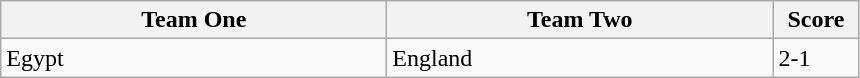<table class="wikitable">
<tr>
<th width=250>Team One</th>
<th width=250>Team Two</th>
<th width=50>Score</th>
</tr>
<tr>
<td> Egypt</td>
<td> England</td>
<td>2-1</td>
</tr>
</table>
